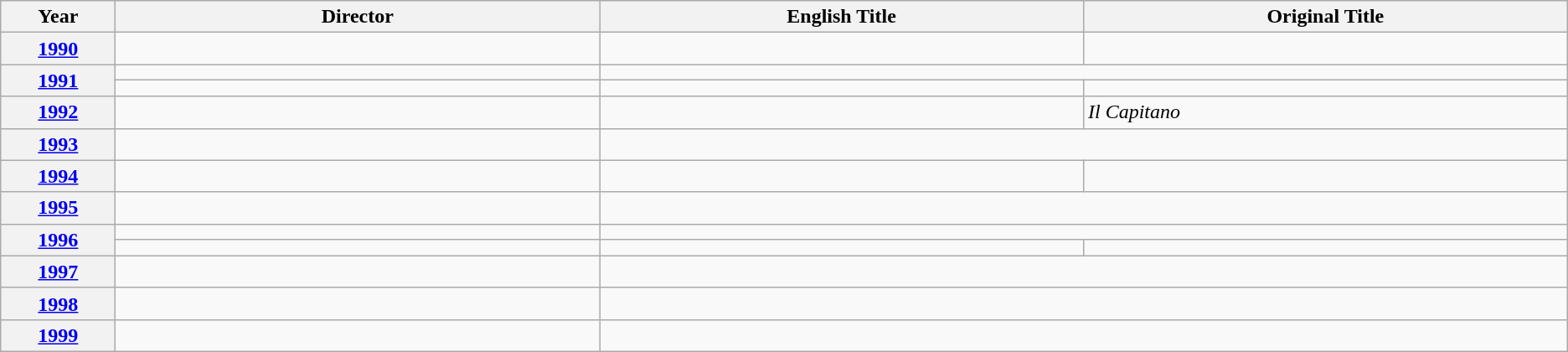<table class="wikitable unsortable">
<tr>
<th scope="col" style="width:2%;">Year</th>
<th scope="col" style="width:10%;">Director</th>
<th scope="col" style="width:10%;">English Title</th>
<th scope="col" style="width:10%;">Original Title</th>
</tr>
<tr>
<th style="text-align:center;"><a href='#'>1990</a></th>
<td> </td>
<td></td>
<td></td>
</tr>
<tr>
<th rowspan="2" style="text-align:center;"><a href='#'>1991</a></th>
<td> </td>
<td colspan="2"></td>
</tr>
<tr>
<td> </td>
<td></td>
<td></td>
</tr>
<tr>
<th style="text-align:center;"><a href='#'>1992</a></th>
<td> </td>
<td></td>
<td {{sort><em>Il Capitano</em></td>
</tr>
<tr>
<th style="text-align:center;"><a href='#'>1993</a></th>
<td> </td>
<td colspan="2"></td>
</tr>
<tr>
<th style="text-align:center;"><a href='#'>1994</a></th>
<td> </td>
<td></td>
<td></td>
</tr>
<tr>
<th style="text-align:center;"><a href='#'>1995</a></th>
<td> </td>
<td colspan="2"></td>
</tr>
<tr>
<th rowspan="2" style="text-align:center;"><a href='#'>1996</a></th>
<td> </td>
<td colspan="2"></td>
</tr>
<tr>
<td> </td>
<td></td>
<td></td>
</tr>
<tr>
<th style="text-align:center;"><a href='#'>1997</a></th>
<td> </td>
<td colspan="2"></td>
</tr>
<tr>
<th style="text-align:center;"><a href='#'>1998</a></th>
<td> </td>
<td colspan="2"></td>
</tr>
<tr>
<th style="text-align:center;"><a href='#'>1999</a></th>
<td> </td>
<td colspan="2"></td>
</tr>
</table>
